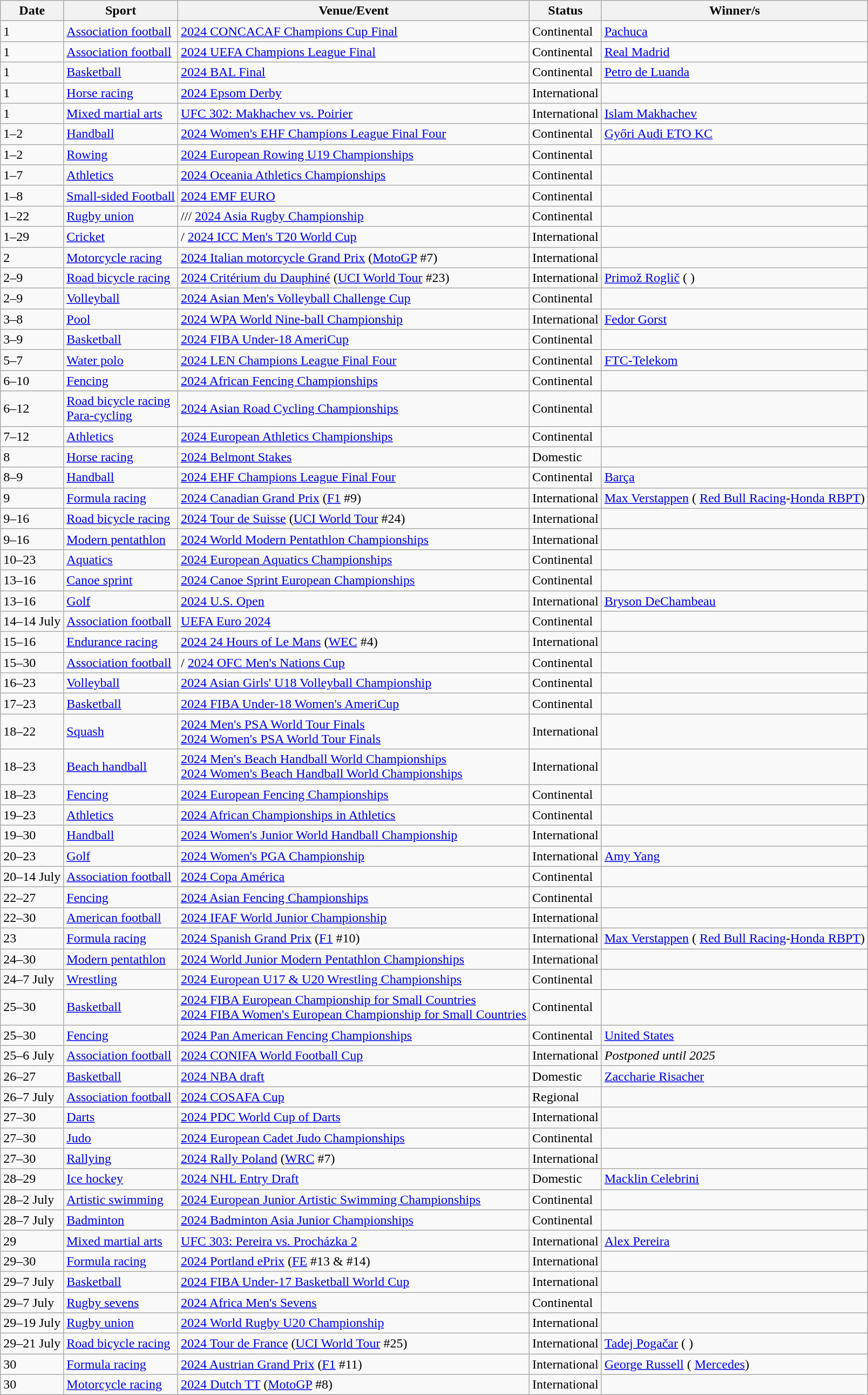<table class="wikitable source">
<tr>
<th>Date</th>
<th>Sport</th>
<th>Venue/Event</th>
<th>Status</th>
<th>Winner/s</th>
</tr>
<tr>
<td>1</td>
<td><a href='#'>Association football</a></td>
<td> <a href='#'> 2024 CONCACAF Champions Cup Final</a></td>
<td>Continental</td>
<td> <a href='#'>Pachuca</a></td>
</tr>
<tr>
<td>1</td>
<td><a href='#'>Association football</a></td>
<td> <a href='#'>2024 UEFA Champions League Final</a></td>
<td>Continental</td>
<td> <a href='#'>Real Madrid</a></td>
</tr>
<tr>
<td>1</td>
<td><a href='#'>Basketball</a></td>
<td> <a href='#'>2024 BAL Final</a></td>
<td>Continental</td>
<td> <a href='#'>Petro de Luanda</a></td>
</tr>
<tr>
<td>1</td>
<td><a href='#'>Horse racing</a></td>
<td> <a href='#'>2024 Epsom Derby</a></td>
<td>International</td>
<td></td>
</tr>
<tr>
<td>1</td>
<td><a href='#'>Mixed martial arts</a></td>
<td> <a href='#'>UFC 302: Makhachev vs. Poirier</a></td>
<td>International</td>
<td> <a href='#'>Islam Makhachev</a></td>
</tr>
<tr>
<td>1–2</td>
<td><a href='#'>Handball</a></td>
<td> <a href='#'>2024 Women's EHF Champions League Final Four</a></td>
<td>Continental</td>
<td> <a href='#'>Győri Audi ETO KC</a></td>
</tr>
<tr>
<td>1–2</td>
<td><a href='#'>Rowing</a></td>
<td> <a href='#'>2024 European Rowing U19 Championships</a></td>
<td>Continental</td>
<td></td>
</tr>
<tr>
<td>1–7</td>
<td><a href='#'>Athletics</a></td>
<td> <a href='#'>2024 Oceania Athletics Championships</a></td>
<td>Continental</td>
<td></td>
</tr>
<tr>
<td>1–8</td>
<td><a href='#'>Small-sided Football</a></td>
<td> <a href='#'>2024 EMF EURO</a></td>
<td>Continental</td>
<td></td>
</tr>
<tr>
<td>1–22</td>
<td><a href='#'>Rugby union</a></td>
<td>/// <a href='#'>2024 Asia Rugby Championship</a></td>
<td>Continental</td>
<td></td>
</tr>
<tr>
<td>1–29</td>
<td><a href='#'>Cricket</a></td>
<td>/ <a href='#'>2024 ICC Men's T20 World Cup</a></td>
<td>International</td>
<td></td>
</tr>
<tr>
<td>2</td>
<td><a href='#'>Motorcycle racing</a></td>
<td> <a href='#'>2024 Italian motorcycle Grand Prix</a> (<a href='#'>MotoGP</a> #7)</td>
<td>International</td>
<td></td>
</tr>
<tr>
<td>2–9</td>
<td><a href='#'>Road bicycle racing</a></td>
<td> <a href='#'>2024 Critérium du Dauphiné</a> (<a href='#'>UCI World Tour</a> #23)</td>
<td>International</td>
<td> <a href='#'>Primož Roglič</a> ( )</td>
</tr>
<tr>
<td>2–9</td>
<td><a href='#'>Volleyball</a></td>
<td> <a href='#'>2024 Asian Men's Volleyball Challenge Cup</a></td>
<td>Continental</td>
<td></td>
</tr>
<tr>
<td>3–8</td>
<td><a href='#'>Pool</a></td>
<td> <a href='#'>2024 WPA World Nine-ball Championship</a></td>
<td>International</td>
<td> <a href='#'>Fedor Gorst</a></td>
</tr>
<tr>
<td>3–9</td>
<td><a href='#'>Basketball</a></td>
<td> <a href='#'>2024 FIBA Under-18 AmeriCup</a></td>
<td>Continental</td>
<td></td>
</tr>
<tr>
<td>5–7</td>
<td><a href='#'>Water polo</a></td>
<td> <a href='#'>2024 LEN Champions League Final Four</a></td>
<td>Continental</td>
<td> <a href='#'>FTC-Telekom</a></td>
</tr>
<tr>
<td>6–10</td>
<td><a href='#'>Fencing</a></td>
<td> <a href='#'>2024 African Fencing Championships</a></td>
<td>Continental</td>
<td></td>
</tr>
<tr>
<td>6–12</td>
<td><a href='#'>Road bicycle racing</a><br><a href='#'>Para-cycling</a></td>
<td> <a href='#'>2024 Asian Road Cycling Championships</a></td>
<td>Continental</td>
<td></td>
</tr>
<tr>
<td>7–12</td>
<td><a href='#'>Athletics</a></td>
<td> <a href='#'>2024 European Athletics Championships</a></td>
<td>Continental</td>
<td></td>
</tr>
<tr>
<td>8</td>
<td><a href='#'>Horse racing</a></td>
<td> <a href='#'>2024 Belmont Stakes</a></td>
<td>Domestic</td>
<td></td>
</tr>
<tr>
<td>8–9</td>
<td><a href='#'>Handball</a></td>
<td> <a href='#'>2024 EHF Champions League Final Four</a></td>
<td>Continental</td>
<td> <a href='#'>Barça</a></td>
</tr>
<tr>
<td>9</td>
<td><a href='#'>Formula racing</a></td>
<td> <a href='#'>2024 Canadian Grand Prix</a> (<a href='#'>F1</a> #9)</td>
<td>International</td>
<td> <a href='#'>Max Verstappen</a> ( <a href='#'>Red Bull Racing</a>-<a href='#'>Honda RBPT</a>)</td>
</tr>
<tr>
<td>9–16</td>
<td><a href='#'>Road bicycle racing</a></td>
<td> <a href='#'>2024 Tour de Suisse</a> (<a href='#'>UCI World Tour</a> #24)</td>
<td>International</td>
<td></td>
</tr>
<tr>
<td>9–16</td>
<td><a href='#'>Modern pentathlon</a></td>
<td> <a href='#'>2024 World Modern Pentathlon Championships</a></td>
<td>International</td>
<td></td>
</tr>
<tr>
<td>10–23</td>
<td><a href='#'>Aquatics</a></td>
<td> <a href='#'>2024 European Aquatics Championships</a></td>
<td>Continental</td>
<td></td>
</tr>
<tr>
<td>13–16</td>
<td><a href='#'>Canoe sprint</a></td>
<td> <a href='#'>2024 Canoe Sprint European Championships</a></td>
<td>Continental</td>
<td></td>
</tr>
<tr>
<td>13–16</td>
<td><a href='#'>Golf</a></td>
<td> <a href='#'>2024 U.S. Open</a></td>
<td>International</td>
<td> <a href='#'>Bryson DeChambeau</a></td>
</tr>
<tr>
<td>14–14 July</td>
<td><a href='#'>Association football</a></td>
<td> <a href='#'>UEFA Euro 2024</a></td>
<td>Continental</td>
<td></td>
</tr>
<tr>
<td>15–16</td>
<td><a href='#'>Endurance racing</a></td>
<td> <a href='#'>2024 24 Hours of Le Mans</a> (<a href='#'>WEC</a> #4)</td>
<td>International</td>
<td></td>
</tr>
<tr>
<td>15–30</td>
<td><a href='#'>Association football</a></td>
<td>/ <a href='#'>2024 OFC Men's Nations Cup</a></td>
<td>Continental</td>
<td></td>
</tr>
<tr>
<td>16–23</td>
<td><a href='#'>Volleyball</a></td>
<td> <a href='#'>2024 Asian Girls' U18 Volleyball Championship</a></td>
<td>Continental</td>
<td></td>
</tr>
<tr>
<td>17–23</td>
<td><a href='#'>Basketball</a></td>
<td> <a href='#'>2024 FIBA Under-18 Women's AmeriCup</a></td>
<td>Continental</td>
<td></td>
</tr>
<tr>
<td>18–22</td>
<td><a href='#'>Squash</a></td>
<td> <a href='#'>2024 Men's PSA World Tour Finals</a><br> <a href='#'>2024 Women's PSA World Tour Finals</a></td>
<td>International</td>
<td></td>
</tr>
<tr>
<td>18–23</td>
<td><a href='#'>Beach handball</a></td>
<td> <a href='#'>2024 Men's Beach Handball World Championships</a><br> <a href='#'>2024 Women's Beach Handball World Championships</a></td>
<td>International</td>
<td></td>
</tr>
<tr>
<td>18–23</td>
<td><a href='#'>Fencing</a></td>
<td> <a href='#'>2024 European Fencing Championships</a></td>
<td>Continental</td>
<td></td>
</tr>
<tr>
<td>19–23</td>
<td><a href='#'>Athletics</a></td>
<td> <a href='#'>2024 African Championships in Athletics</a></td>
<td>Continental</td>
<td></td>
</tr>
<tr>
<td>19–30</td>
<td><a href='#'>Handball</a></td>
<td> <a href='#'>2024 Women's Junior World Handball Championship</a></td>
<td>International</td>
<td></td>
</tr>
<tr>
<td>20–23</td>
<td><a href='#'>Golf</a></td>
<td> <a href='#'>2024 Women's PGA Championship</a></td>
<td>International</td>
<td> <a href='#'>Amy Yang</a></td>
</tr>
<tr>
<td>20–14 July</td>
<td><a href='#'>Association football</a></td>
<td> <a href='#'>2024 Copa América</a></td>
<td>Continental</td>
<td></td>
</tr>
<tr>
<td>22–27</td>
<td><a href='#'>Fencing</a></td>
<td> <a href='#'>2024 Asian Fencing Championships</a></td>
<td>Continental</td>
<td></td>
</tr>
<tr>
<td>22–30</td>
<td><a href='#'>American football</a></td>
<td> <a href='#'>2024 IFAF World Junior Championship</a></td>
<td>International</td>
<td></td>
</tr>
<tr>
<td>23</td>
<td><a href='#'>Formula racing</a></td>
<td> <a href='#'>2024 Spanish Grand Prix</a> (<a href='#'>F1</a> #10)</td>
<td>International</td>
<td> <a href='#'>Max Verstappen</a> ( <a href='#'>Red Bull Racing</a>-<a href='#'>Honda RBPT</a>)</td>
</tr>
<tr>
<td>24–30</td>
<td><a href='#'>Modern pentathlon</a></td>
<td> <a href='#'>2024 World Junior Modern Pentathlon Championships</a></td>
<td>International</td>
<td></td>
</tr>
<tr>
<td>24–7 July</td>
<td><a href='#'>Wrestling</a></td>
<td> <a href='#'>2024 European U17 & U20 Wrestling Championships</a></td>
<td>Continental</td>
<td></td>
</tr>
<tr>
<td>25–30</td>
<td><a href='#'>Basketball</a></td>
<td> <a href='#'>2024 FIBA European Championship for Small Countries</a><br> <a href='#'>2024 FIBA Women's European Championship for Small Countries</a></td>
<td>Continental</td>
<td></td>
</tr>
<tr>
<td>25–30</td>
<td><a href='#'>Fencing</a></td>
<td> <a href='#'>2024 Pan American Fencing Championships</a></td>
<td>Continental</td>
<td> <a href='#'>United States</a></td>
</tr>
<tr>
<td>25–6 July</td>
<td><a href='#'>Association football</a></td>
<td> <a href='#'>2024 CONIFA World Football Cup</a></td>
<td>International</td>
<td><em>Postponed until 2025</em></td>
</tr>
<tr>
<td>26–27</td>
<td><a href='#'>Basketball</a></td>
<td> <a href='#'>2024 NBA draft</a></td>
<td>Domestic</td>
<td> <a href='#'>Zaccharie Risacher</a></td>
</tr>
<tr>
<td>26–7 July</td>
<td><a href='#'>Association football</a></td>
<td> <a href='#'>2024 COSAFA Cup</a></td>
<td>Regional</td>
<td></td>
</tr>
<tr>
<td>27–30</td>
<td><a href='#'>Darts</a></td>
<td> <a href='#'>2024 PDC World Cup of Darts</a></td>
<td>International</td>
<td></td>
</tr>
<tr>
<td>27–30</td>
<td><a href='#'>Judo</a></td>
<td> <a href='#'>2024 European Cadet Judo Championships</a></td>
<td>Continental</td>
<td></td>
</tr>
<tr>
<td>27–30</td>
<td><a href='#'>Rallying</a></td>
<td> <a href='#'>2024 Rally Poland</a> (<a href='#'>WRC</a> #7)</td>
<td>International</td>
<td></td>
</tr>
<tr>
<td>28–29</td>
<td><a href='#'>Ice hockey</a></td>
<td> <a href='#'>2024 NHL Entry Draft</a></td>
<td>Domestic</td>
<td> <a href='#'>Macklin Celebrini</a></td>
</tr>
<tr>
<td>28–2 July</td>
<td><a href='#'>Artistic swimming</a></td>
<td> <a href='#'>2024 European Junior Artistic Swimming Championships</a></td>
<td>Continental</td>
<td></td>
</tr>
<tr>
<td>28–7 July</td>
<td><a href='#'>Badminton</a></td>
<td> <a href='#'>2024 Badminton Asia Junior Championships</a></td>
<td>Continental</td>
<td></td>
</tr>
<tr>
<td>29</td>
<td><a href='#'>Mixed martial arts</a></td>
<td> <a href='#'>UFC 303: Pereira vs. Procházka 2</a></td>
<td>International</td>
<td> <a href='#'>Alex Pereira</a></td>
</tr>
<tr>
<td>29–30</td>
<td><a href='#'>Formula racing</a></td>
<td> <a href='#'>2024 Portland ePrix</a> (<a href='#'>FE</a> #13 & #14)</td>
<td>International</td>
<td></td>
</tr>
<tr>
<td>29–7 July</td>
<td><a href='#'>Basketball</a></td>
<td> <a href='#'>2024 FIBA Under-17 Basketball World Cup</a></td>
<td>International</td>
<td></td>
</tr>
<tr>
<td>29–7 July</td>
<td><a href='#'>Rugby sevens</a></td>
<td> <a href='#'>2024 Africa Men's Sevens</a></td>
<td>Continental</td>
<td></td>
</tr>
<tr>
<td>29–19 July</td>
<td><a href='#'>Rugby union</a></td>
<td> <a href='#'>2024 World Rugby U20 Championship</a></td>
<td>International</td>
<td></td>
</tr>
<tr>
<td>29–21 July</td>
<td><a href='#'>Road bicycle racing</a></td>
<td> <a href='#'>2024 Tour de France</a> (<a href='#'>UCI World Tour</a> #25)</td>
<td>International</td>
<td> <a href='#'>Tadej Pogačar</a> ( )</td>
</tr>
<tr>
<td>30</td>
<td><a href='#'>Formula racing</a></td>
<td> <a href='#'>2024 Austrian Grand Prix</a> (<a href='#'>F1</a> #11)</td>
<td>International</td>
<td> <a href='#'>George Russell</a> ( <a href='#'>Mercedes</a>)</td>
</tr>
<tr>
<td>30</td>
<td><a href='#'>Motorcycle racing</a></td>
<td> <a href='#'>2024 Dutch TT</a> (<a href='#'>MotoGP</a> #8)</td>
<td>International</td>
<td></td>
</tr>
</table>
